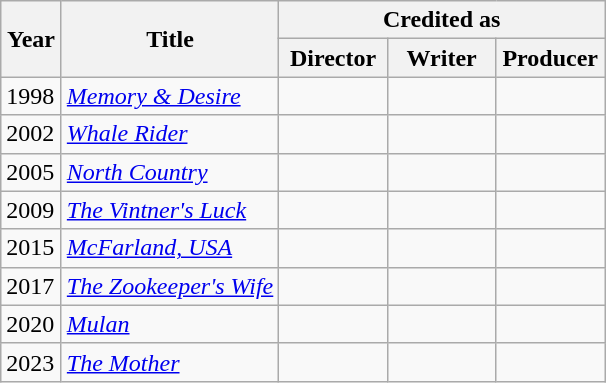<table class="wikitable">
<tr>
<th rowspan="2" style="width:33px;">Year</th>
<th rowspan="2">Title</th>
<th colspan="3">Credited as</th>
</tr>
<tr>
<th width="65">Director</th>
<th width="65">Writer</th>
<th width="65">Producer</th>
</tr>
<tr>
<td>1998</td>
<td><em><a href='#'>Memory & Desire</a></em></td>
<td></td>
<td></td>
<td></td>
</tr>
<tr>
<td>2002</td>
<td><em><a href='#'>Whale Rider</a></em></td>
<td></td>
<td></td>
<td></td>
</tr>
<tr>
<td>2005</td>
<td><em><a href='#'>North Country</a></em></td>
<td></td>
<td></td>
<td></td>
</tr>
<tr>
<td>2009</td>
<td><em><a href='#'>The Vintner's Luck</a></em></td>
<td></td>
<td></td>
<td></td>
</tr>
<tr>
<td>2015</td>
<td><em><a href='#'>McFarland, USA</a></em></td>
<td></td>
<td></td>
<td></td>
</tr>
<tr>
<td>2017</td>
<td><em><a href='#'>The Zookeeper's Wife</a></em></td>
<td></td>
<td></td>
<td></td>
</tr>
<tr>
<td>2020</td>
<td><em><a href='#'>Mulan</a></em></td>
<td></td>
<td></td>
<td></td>
</tr>
<tr>
<td>2023</td>
<td><em><a href='#'>The Mother</a></em></td>
<td></td>
<td></td>
<td></td>
</tr>
</table>
